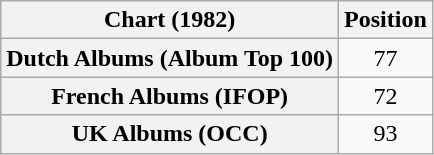<table class="wikitable sortable plainrowheaders" style="text-align:center">
<tr>
<th scope="col">Chart (1982)</th>
<th scope="col">Position</th>
</tr>
<tr>
<th scope="row">Dutch Albums (Album Top 100)</th>
<td>77</td>
</tr>
<tr>
<th scope="row">French Albums (IFOP)</th>
<td>72</td>
</tr>
<tr>
<th scope="row">UK Albums (OCC)</th>
<td>93</td>
</tr>
</table>
